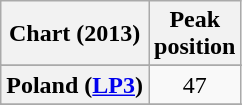<table class="wikitable sortable plainrowheaders" style="text-align:center">
<tr>
<th>Chart (2013)</th>
<th>Peak<br>position</th>
</tr>
<tr>
</tr>
<tr>
</tr>
<tr>
</tr>
<tr>
</tr>
<tr>
<th scope="row">Poland (<a href='#'>LP3</a>)</th>
<td style="text-align:center;">47</td>
</tr>
<tr>
</tr>
<tr>
</tr>
<tr>
</tr>
</table>
